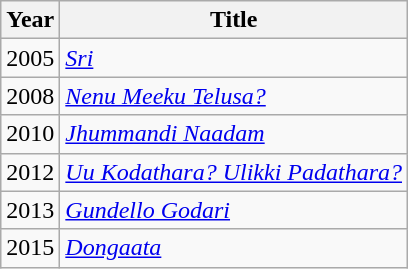<table class="wikitable">
<tr>
<th>Year</th>
<th>Title</th>
</tr>
<tr>
<td>2005</td>
<td><em><a href='#'>Sri</a></em></td>
</tr>
<tr>
<td>2008</td>
<td><em><a href='#'>Nenu Meeku Telusa?</a></em></td>
</tr>
<tr>
<td>2010</td>
<td><em><a href='#'>Jhummandi Naadam</a></em></td>
</tr>
<tr>
<td>2012</td>
<td><em><a href='#'>Uu Kodathara? Ulikki Padathara?</a></em></td>
</tr>
<tr>
<td>2013</td>
<td><em><a href='#'>Gundello Godari</a></em></td>
</tr>
<tr>
<td>2015</td>
<td><em><a href='#'>Dongaata</a></em></td>
</tr>
</table>
